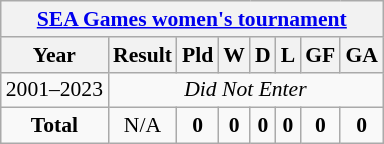<table class="wikitable" style="text-align: center;font-size:90%;">
<tr>
<th colspan=8><a href='#'>SEA Games women's tournament</a></th>
</tr>
<tr>
<th>Year</th>
<th>Result</th>
<th>Pld</th>
<th>W</th>
<th>D</th>
<th>L</th>
<th>GF</th>
<th>GA</th>
</tr>
<tr>
<td>2001–2023</td>
<td colspan="8"><em>Did Not Enter</em></td>
</tr>
<tr>
<td><strong>Total</strong></td>
<td>N/A</td>
<td><strong>0</strong></td>
<td><strong>0</strong></td>
<td><strong>0</strong></td>
<td><strong>0</strong></td>
<td><strong>0</strong></td>
<td><strong>0</strong></td>
</tr>
</table>
